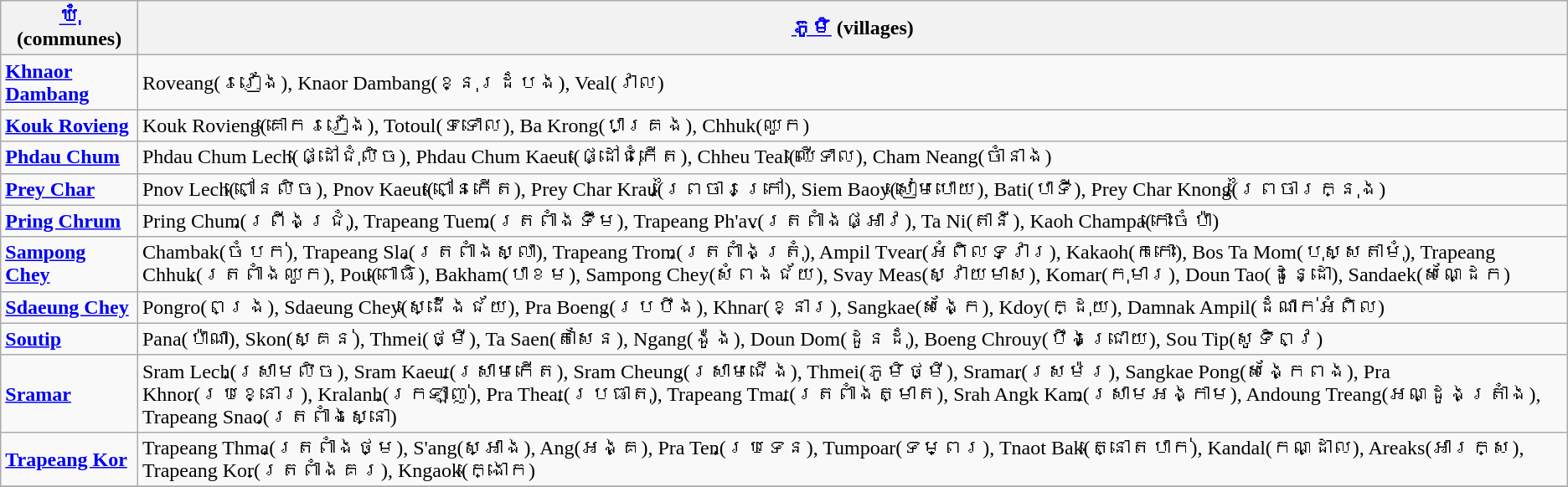<table class="wikitable">
<tr>
<th><a href='#'>ឃុំ</a> (communes)</th>
<th><a href='#'>ភូមិ</a> (villages)</th>
</tr>
<tr>
<td><strong><a href='#'>Khnaor Dambang</a></strong></td>
<td>Roveang(រវៀង), Knaor Dambang(ខ្នុរដំបង), Veal(វាល)</td>
</tr>
<tr>
<td><strong><a href='#'>Kouk Rovieng</a></strong></td>
<td>Kouk Rovieng(គោករវៀង), Totoul(ទទោល), Ba Krong(បាគ្រង), Chhuk(ឈូក)</td>
</tr>
<tr>
<td><strong><a href='#'>Phdau Chum</a></strong></td>
<td>Phdau Chum Lech(ផ្ដៅជុំលិច), Phdau Chum Kaeut(ផ្ដៅជុំកើត), Chheu Teal(ឈើទាល), Cham Neang(ចាំនាង)</td>
</tr>
<tr>
<td><strong><a href='#'>Prey Char</a></strong></td>
<td>Pnov Lech(ពៅ្នលិច), Pnov Kaeut(ពៅ្នកើត), Prey Char Krau(ព្រៃចារក្រៅ), Siem Baoy(សៀមបោយ), Bati(បាទី), Prey Char Knong(ព្រៃចារក្នុង)</td>
</tr>
<tr>
<td><strong><a href='#'>Pring Chrum</a></strong></td>
<td>Pring Chum(ព្រីងជ្រុំ), Trapeang Tuem(ត្រពាំងទឹម), Trapeang Ph'av(ត្រពាំងផ្អាវ), Ta Ni(តានី), Kaoh Champa(កោះចំប៉ា)</td>
</tr>
<tr>
<td><strong><a href='#'>Sampong Chey</a></strong></td>
<td>Chambak(ចំបក់), Trapeang Sla(ត្រពាំងស្លា), Trapeang Trom(ត្រពាំងត្រុំ), Ampil Tvear(អំពិលទ្វារ), Kakaoh(កកោះ), Bos Ta Mom(បុស្សតាមុំ), Trapeang Chhuk(ត្រពាំងឈូក), Pou(ពោធិ), Bakham(បាខម), Sampong Chey(សំពងជ័យ), Svay Meas(ស្វាយមាស), Komar(កុមារ), Doun Tao(ដូន្ដោ), Sandaek(សណ្ដែក)</td>
</tr>
<tr>
<td><strong><a href='#'>Sdaeung Chey</a></strong></td>
<td>Pongro(ពង្រ), Sdaeung Chey(ស្ដើងជ័យ), Pra Boeng(ប្របឹង), Khnar(ខ្នារ), Sangkae(សង្កែ), Kdoy(ក្ដុយ), Damnak Ampil(ដំណាក់អំពិល)</td>
</tr>
<tr>
<td><strong><a href='#'>Soutip</a></strong></td>
<td>Pana(ប៉ាណា), Skon(ស្គន់), Thmei(ថ្មី), Ta Saen(តាសែន), Ngang(ង៉ូង), Doun Dom(ដូនដុំ), Boeng Chrouy(បឹងជ្រោយ), Sou Tip(សូទិព្វ)</td>
</tr>
<tr>
<td><strong><a href='#'>Sramar</a></strong></td>
<td>Sram Lech(ស្រាមលិច), Sram Kaeut(ស្រាមកើត), Sram Cheung(ស្រាមជើង), Thmei(ភូមិថ្មី), Sramar(ស្រម៉រ), Sangkae Pong(សង្កែពង), Pra Khnor(ប្រខ្នោរ), Kralanh(ក្រឡាញ់), Pra Theat(ប្រធាតុ), Trapeang Tmat(ត្រពាំងត្មាត), Srah Angk Kam(ស្រាមអង្កាម), Andoung Treang(អណ្ដូងត្រាំង), Trapeang Snao(ត្រពាំងស្នោ)</td>
</tr>
<tr>
<td><strong><a href='#'>Trapeang Kor</a></strong></td>
<td>Trapeang Thma(ត្រពាំងថ្ម), S'ang(ស្អាង), Ang(អង្គ), Pra Ten(ប្រទេន), Tumpoar(ទម្ពរ), Tnaot Bak(ត្នោតបាក់), Kandal(កណ្ដាល), Areaks(អារក្ស), Trapeang Kor(ត្រពាំងគរ), Kngaok(ក្ងោក)</td>
</tr>
<tr>
</tr>
</table>
